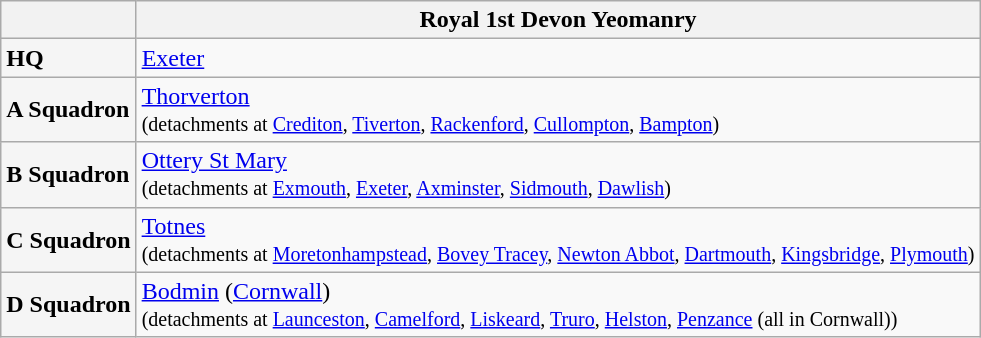<table class="wikitable">
<tr>
<th bgcolor="WhiteSmoke"></th>
<th bgcolor="WhiteSmoke">Royal 1st Devon Yeomanry</th>
</tr>
<tr>
<td bgcolor="WhiteSmoke"><strong>HQ</strong></td>
<td><a href='#'>Exeter</a></td>
</tr>
<tr>
<td bgcolor="WhiteSmoke"><strong>A Squadron</strong></td>
<td><a href='#'>Thorverton</a> <br><small>(detachments at <a href='#'>Crediton</a>, <a href='#'>Tiverton</a>, <a href='#'>Rackenford</a>, <a href='#'>Cullompton</a>, <a href='#'>Bampton</a>) </small></td>
</tr>
<tr>
<td bgcolor="WhiteSmoke"><strong>B Squadron</strong></td>
<td><a href='#'>Ottery St Mary</a> <br><small>(detachments at <a href='#'>Exmouth</a>, <a href='#'>Exeter</a>, <a href='#'>Axminster</a>, <a href='#'>Sidmouth</a>, <a href='#'>Dawlish</a>)</small></td>
</tr>
<tr>
<td bgcolor="WhiteSmoke"><strong>C Squadron</strong></td>
<td><a href='#'>Totnes</a> <br><small>(detachments at <a href='#'>Moretonhampstead</a>, <a href='#'>Bovey Tracey</a>, <a href='#'>Newton Abbot</a>, <a href='#'>Dartmouth</a>, <a href='#'>Kingsbridge</a>, <a href='#'>Plymouth</a>) </small></td>
</tr>
<tr>
<td bgcolor="WhiteSmoke"><strong>D Squadron</strong></td>
<td><a href='#'>Bodmin</a> (<a href='#'>Cornwall</a>) <br><small>(detachments at <a href='#'>Launceston</a>, <a href='#'>Camelford</a>, <a href='#'>Liskeard</a>, <a href='#'>Truro</a>, <a href='#'>Helston</a>, <a href='#'>Penzance</a> (all in Cornwall))</small></td>
</tr>
</table>
